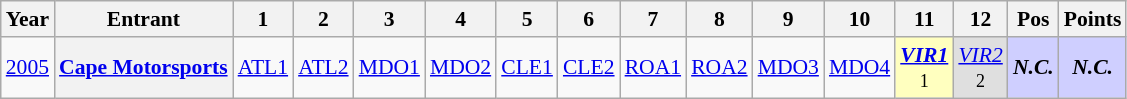<table class="wikitable" style="text-align:center; font-size:90%">
<tr>
<th>Year</th>
<th>Entrant</th>
<th>1</th>
<th>2</th>
<th>3</th>
<th>4</th>
<th>5</th>
<th>6</th>
<th>7</th>
<th>8</th>
<th>9</th>
<th>10</th>
<th>11</th>
<th>12</th>
<th>Pos</th>
<th>Points</th>
</tr>
<tr>
<td><a href='#'>2005</a></td>
<th><a href='#'>Cape Motorsports</a></th>
<td><a href='#'>ATL1</a></td>
<td><a href='#'>ATL2</a></td>
<td><a href='#'>MDO1</a></td>
<td><a href='#'>MDO2</a></td>
<td><a href='#'>CLE1</a></td>
<td><a href='#'>CLE2</a></td>
<td><a href='#'>ROA1</a></td>
<td><a href='#'>ROA2</a></td>
<td><a href='#'>MDO3</a></td>
<td><a href='#'>MDO4</a></td>
<td style="background:#FFFFBF;"><strong><em><a href='#'>VIR1</a></em></strong><br><small>1</small></td>
<td style="background:#DFDFDF;"><em><a href='#'>VIR2</a></em><br><small>2</small></td>
<td style="background:#CFCFFF;"><strong><em>N.C.</em></strong></td>
<td style="background:#CFCFFF;"><strong><em>N.C.</em></strong></td>
</tr>
</table>
